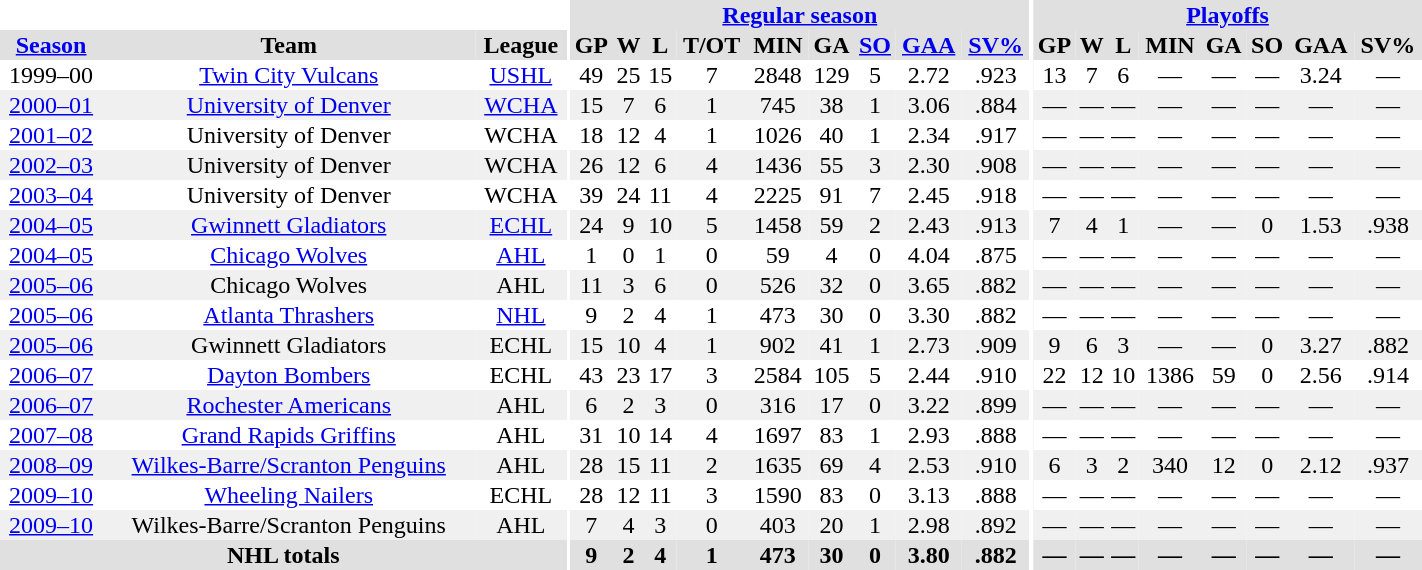<table border="0" cellpadding="1" cellspacing="0" style="text-align:center; width:75%">
<tr ALIGN="center" bgcolor="#e0e0e0">
<th align="center" colspan="3" bgcolor="#ffffff"></th>
<th align="center" rowspan="99" bgcolor="#ffffff"></th>
<th align="center" colspan="9" bgcolor="#e0e0e0"><a href='#'>Regular season</a></th>
<th align="center" rowspan="99" bgcolor="#ffffff"></th>
<th align="center" colspan="8" bgcolor="#e0e0e0"><a href='#'>Playoffs</a></th>
</tr>
<tr ALIGN="center" bgcolor="#e0e0e0">
<th><a href='#'>Season</a></th>
<th>Team</th>
<th>League</th>
<th>GP</th>
<th>W</th>
<th>L</th>
<th>T/OT</th>
<th>MIN</th>
<th>GA</th>
<th><a href='#'>SO</a></th>
<th><a href='#'>GAA</a></th>
<th><a href='#'>SV%</a></th>
<th>GP</th>
<th>W</th>
<th>L</th>
<th>MIN</th>
<th>GA</th>
<th>SO</th>
<th>GAA</th>
<th>SV%</th>
</tr>
<tr ALIGN="center">
<td 1999–2000 USHL season>1999–00</td>
<td><a href='#'>Twin City Vulcans</a></td>
<td><a href='#'>USHL</a></td>
<td>49</td>
<td>25</td>
<td>15</td>
<td>7</td>
<td>2848</td>
<td>129</td>
<td>5</td>
<td>2.72</td>
<td>.923</td>
<td>13</td>
<td>7</td>
<td>6</td>
<td>—</td>
<td>—</td>
<td>—</td>
<td>3.24</td>
<td>—</td>
</tr>
<tr ALIGN="center" bgcolor="#f0f0f0">
<td><a href='#'>2000–01</a></td>
<td><a href='#'>University of Denver</a></td>
<td><a href='#'>WCHA</a></td>
<td>15</td>
<td>7</td>
<td>6</td>
<td>1</td>
<td>745</td>
<td>38</td>
<td>1</td>
<td>3.06</td>
<td>.884</td>
<td>—</td>
<td>—</td>
<td>—</td>
<td>—</td>
<td>—</td>
<td>—</td>
<td>—</td>
<td>—</td>
</tr>
<tr ALIGN="center">
<td><a href='#'>2001–02</a></td>
<td>University of Denver</td>
<td>WCHA</td>
<td>18</td>
<td>12</td>
<td>4</td>
<td>1</td>
<td>1026</td>
<td>40</td>
<td>1</td>
<td>2.34</td>
<td>.917</td>
<td>—</td>
<td>—</td>
<td>—</td>
<td>—</td>
<td>—</td>
<td>—</td>
<td>—</td>
<td>—</td>
</tr>
<tr ALIGN="center" bgcolor="#f0f0f0">
<td><a href='#'>2002–03</a></td>
<td>University of Denver</td>
<td>WCHA</td>
<td>26</td>
<td>12</td>
<td>6</td>
<td>4</td>
<td>1436</td>
<td>55</td>
<td>3</td>
<td>2.30</td>
<td>.908</td>
<td>—</td>
<td>—</td>
<td>—</td>
<td>—</td>
<td>—</td>
<td>—</td>
<td>—</td>
<td>—</td>
</tr>
<tr ALIGN="center">
<td><a href='#'>2003–04</a></td>
<td>University of Denver</td>
<td>WCHA</td>
<td>39</td>
<td>24</td>
<td>11</td>
<td>4</td>
<td>2225</td>
<td>91</td>
<td>7</td>
<td>2.45</td>
<td>.918</td>
<td>—</td>
<td>—</td>
<td>—</td>
<td>—</td>
<td>—</td>
<td>—</td>
<td>—</td>
<td>—</td>
</tr>
<tr ALIGN="center" bgcolor="#f0f0f0">
<td><a href='#'>2004–05</a></td>
<td><a href='#'>Gwinnett Gladiators</a></td>
<td><a href='#'>ECHL</a></td>
<td>24</td>
<td>9</td>
<td>10</td>
<td>5</td>
<td>1458</td>
<td>59</td>
<td>2</td>
<td>2.43</td>
<td>.913</td>
<td>7</td>
<td>4</td>
<td>1</td>
<td>—</td>
<td>—</td>
<td>0</td>
<td>1.53</td>
<td>.938</td>
</tr>
<tr ALIGN="center">
<td><a href='#'>2004–05</a></td>
<td><a href='#'>Chicago Wolves</a></td>
<td><a href='#'>AHL</a></td>
<td>1</td>
<td>0</td>
<td>1</td>
<td>0</td>
<td>59</td>
<td>4</td>
<td>0</td>
<td>4.04</td>
<td>.875</td>
<td>—</td>
<td>—</td>
<td>—</td>
<td>—</td>
<td>—</td>
<td>—</td>
<td>—</td>
<td>—</td>
</tr>
<tr ALIGN="center" bgcolor="#f0f0f0">
<td><a href='#'>2005–06</a></td>
<td>Chicago Wolves</td>
<td>AHL</td>
<td>11</td>
<td>3</td>
<td>6</td>
<td>0</td>
<td>526</td>
<td>32</td>
<td>0</td>
<td>3.65</td>
<td>.882</td>
<td>—</td>
<td>—</td>
<td>—</td>
<td>—</td>
<td>—</td>
<td>—</td>
<td>—</td>
<td>—</td>
</tr>
<tr ALIGN="center">
<td><a href='#'>2005–06</a></td>
<td><a href='#'>Atlanta Thrashers</a></td>
<td><a href='#'>NHL</a></td>
<td>9</td>
<td>2</td>
<td>4</td>
<td>1</td>
<td>473</td>
<td>30</td>
<td>0</td>
<td>3.30</td>
<td>.882</td>
<td>—</td>
<td>—</td>
<td>—</td>
<td>—</td>
<td>—</td>
<td>—</td>
<td>—</td>
<td>—</td>
</tr>
<tr ALIGN="center" bgcolor="#f0f0f0">
<td><a href='#'>2005–06</a></td>
<td>Gwinnett Gladiators</td>
<td>ECHL</td>
<td>15</td>
<td>10</td>
<td>4</td>
<td>1</td>
<td>902</td>
<td>41</td>
<td>1</td>
<td>2.73</td>
<td>.909</td>
<td>9</td>
<td>6</td>
<td>3</td>
<td>—</td>
<td>—</td>
<td>0</td>
<td>3.27</td>
<td>.882</td>
</tr>
<tr ALIGN="center">
<td><a href='#'>2006–07</a></td>
<td><a href='#'>Dayton Bombers</a></td>
<td>ECHL</td>
<td>43</td>
<td>23</td>
<td>17</td>
<td>3</td>
<td>2584</td>
<td>105</td>
<td>5</td>
<td>2.44</td>
<td>.910</td>
<td>22</td>
<td>12</td>
<td>10</td>
<td>1386</td>
<td>59</td>
<td>0</td>
<td>2.56</td>
<td>.914</td>
</tr>
<tr ALIGN="center" bgcolor="#f0f0f0">
<td><a href='#'>2006–07</a></td>
<td><a href='#'>Rochester Americans</a></td>
<td>AHL</td>
<td>6</td>
<td>2</td>
<td>3</td>
<td>0</td>
<td>316</td>
<td>17</td>
<td>0</td>
<td>3.22</td>
<td>.899</td>
<td>—</td>
<td>—</td>
<td>—</td>
<td>—</td>
<td>—</td>
<td>—</td>
<td>—</td>
<td>—</td>
</tr>
<tr ALIGN="center">
<td><a href='#'>2007–08</a></td>
<td><a href='#'>Grand Rapids Griffins</a></td>
<td>AHL</td>
<td>31</td>
<td>10</td>
<td>14</td>
<td>4</td>
<td>1697</td>
<td>83</td>
<td>1</td>
<td>2.93</td>
<td>.888</td>
<td>—</td>
<td>—</td>
<td>—</td>
<td>—</td>
<td>—</td>
<td>—</td>
<td>—</td>
<td>—</td>
</tr>
<tr ALIGN="center" bgcolor="#f0f0f0">
<td><a href='#'>2008–09</a></td>
<td><a href='#'>Wilkes-Barre/Scranton Penguins</a></td>
<td>AHL</td>
<td>28</td>
<td>15</td>
<td>11</td>
<td>2</td>
<td>1635</td>
<td>69</td>
<td>4</td>
<td>2.53</td>
<td>.910</td>
<td>6</td>
<td>3</td>
<td>2</td>
<td>340</td>
<td>12</td>
<td>0</td>
<td>2.12</td>
<td>.937</td>
</tr>
<tr ALIGN="center">
<td><a href='#'>2009–10</a></td>
<td><a href='#'>Wheeling Nailers</a></td>
<td>ECHL</td>
<td>28</td>
<td>12</td>
<td>11</td>
<td>3</td>
<td>1590</td>
<td>83</td>
<td>0</td>
<td>3.13</td>
<td>.888</td>
<td>—</td>
<td>—</td>
<td>—</td>
<td>—</td>
<td>—</td>
<td>—</td>
<td>—</td>
<td>—</td>
</tr>
<tr ALIGN="center" bgcolor="#f0f0f0">
<td><a href='#'>2009–10</a></td>
<td>Wilkes-Barre/Scranton Penguins</td>
<td>AHL</td>
<td>7</td>
<td>4</td>
<td>3</td>
<td>0</td>
<td>403</td>
<td>20</td>
<td>1</td>
<td>2.98</td>
<td>.892</td>
<td>—</td>
<td>—</td>
<td>—</td>
<td>—</td>
<td>—</td>
<td>—</td>
<td>—</td>
<td>—</td>
</tr>
<tr ALIGN="center" bgcolor="#e0e0e0">
<th colspan="3" align="center">NHL totals</th>
<th>9</th>
<th>2</th>
<th>4</th>
<th>1</th>
<th>473</th>
<th>30</th>
<th>0</th>
<th>3.80</th>
<th>.882</th>
<th>—</th>
<th>—</th>
<th>—</th>
<th>—</th>
<th>—</th>
<th>—</th>
<th>—</th>
<th>—</th>
</tr>
</table>
